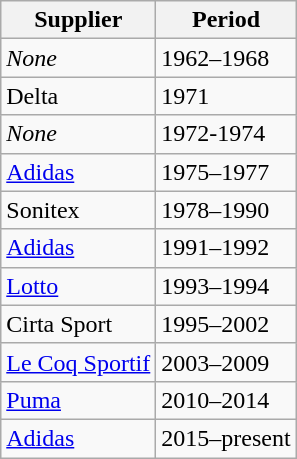<table class="wikitable" style="text-align: left">
<tr>
<th>Supplier</th>
<th>Period</th>
</tr>
<tr>
<td><em>None</em></td>
<td>1962–1968</td>
</tr>
<tr>
<td> Delta</td>
<td>1971</td>
</tr>
<tr>
<td><em>None</em></td>
<td>1972-1974</td>
</tr>
<tr>
<td> <a href='#'>Adidas</a></td>
<td>1975–1977</td>
</tr>
<tr>
<td> Sonitex</td>
<td>1978–1990</td>
</tr>
<tr>
<td> <a href='#'>Adidas</a></td>
<td>1991–1992</td>
</tr>
<tr>
<td> <a href='#'>Lotto</a></td>
<td>1993–1994</td>
</tr>
<tr>
<td> Cirta Sport</td>
<td>1995–2002</td>
</tr>
<tr>
<td> <a href='#'>Le Coq Sportif</a></td>
<td>2003–2009</td>
</tr>
<tr>
<td> <a href='#'>Puma</a></td>
<td>2010–2014</td>
</tr>
<tr>
<td> <a href='#'>Adidas</a></td>
<td>2015–present</td>
</tr>
</table>
